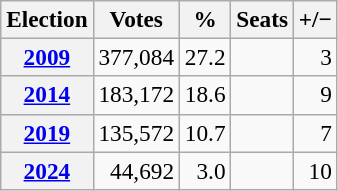<table class="wikitable" style="font-size:97%; text-align:right;">
<tr>
<th>Election</th>
<th>Votes</th>
<th>%</th>
<th>Seats</th>
<th>+/−</th>
</tr>
<tr>
<th><strong><a href='#'>2009</a></strong></th>
<td>377,084</td>
<td>27.2</td>
<td></td>
<td> 3</td>
</tr>
<tr>
<th><strong><a href='#'>2014</a></strong></th>
<td>183,172</td>
<td>18.6</td>
<td></td>
<td> 9</td>
</tr>
<tr>
<th><strong><a href='#'>2019</a></strong></th>
<td>135,572</td>
<td>10.7</td>
<td></td>
<td> 7</td>
</tr>
<tr>
<th><strong><a href='#'>2024</a></strong></th>
<td>44,692</td>
<td>3.0</td>
<td></td>
<td> 10</td>
</tr>
</table>
